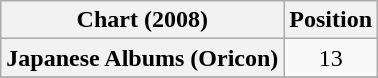<table class="wikitable plainrowheaders">
<tr>
<th>Chart (2008)</th>
<th>Position</th>
</tr>
<tr>
<th scope="row">Japanese Albums (Oricon)</th>
<td style="text-align:center;">13</td>
</tr>
<tr>
</tr>
</table>
